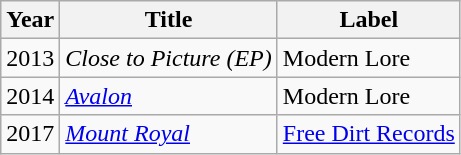<table class="wikitable">
<tr>
<th rowspan="1">Year</th>
<th rowspan="1">Title</th>
<th rowspan="1">Label</th>
</tr>
<tr>
<td align="center">2013</td>
<td align="left"><em>Close to Picture (EP)</em></td>
<td align="left">Modern Lore</td>
</tr>
<tr>
<td align="center">2014</td>
<td align="left"><em><a href='#'>Avalon</a></em></td>
<td align="left">Modern Lore</td>
</tr>
<tr>
<td align="center">2017</td>
<td align="left"><em><a href='#'>Mount Royal</a></em></td>
<td align="left"><a href='#'>Free Dirt Records</a></td>
</tr>
</table>
